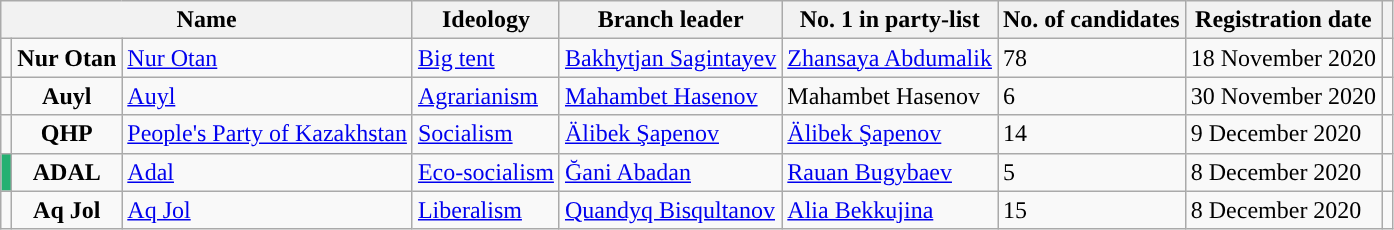<table class="wikitable">
<tr>
<th colspan="3">Name</th>
<th>Ideology</th>
<th>Branch leader</th>
<th>No. 1 in party-list</th>
<th>No. of candidates</th>
<th>Registration date</th>
<th></th>
</tr>
<tr>
<td></td>
<td align="center"><strong>Nur Otan</strong></td>
<td><a href='#'>Nur Otan</a></td>
<td><a href='#'>Big tent</a></td>
<td><a href='#'>Bakhytjan Sagintayev</a></td>
<td><a href='#'>Zhansaya Abdumalik</a></td>
<td>78</td>
<td>18 November 2020</td>
<td></td>
</tr>
<tr>
<td></td>
<td align="center"><strong>Auyl</strong></td>
<td><a href='#'>Auyl</a></td>
<td><a href='#'>Agrarianism</a></td>
<td><a href='#'>Mahambet Hasenov</a></td>
<td>Mahambet Hasenov</td>
<td>6</td>
<td>30 November 2020</td>
<td></td>
</tr>
<tr>
<td></td>
<td align="center"><strong>QHP</strong></td>
<td><a href='#'>People's Party of Kazakhstan</a></td>
<td><a href='#'>Socialism</a></td>
<td><a href='#'>Älibek Şapenov</a></td>
<td><a href='#'>Älibek Şapenov</a></td>
<td>14</td>
<td>9 December 2020</td>
<td></td>
</tr>
<tr>
<td bgcolor="#25B072"></td>
<td align="center"><strong>ADAL</strong></td>
<td><a href='#'>Adal</a></td>
<td><a href='#'>Eco-socialism</a></td>
<td><a href='#'>Ğani Abadan</a></td>
<td><a href='#'>Rauan Bugybaev</a></td>
<td>5</td>
<td>8 December 2020</td>
<td></td>
</tr>
<tr>
<td></td>
<td align="center"><strong>Aq Jol</strong></td>
<td><a href='#'>Aq Jol</a></td>
<td><a href='#'>Liberalism</a></td>
<td><a href='#'>Quandyq Bisqultanov</a></td>
<td><a href='#'>Alia Bekkujina</a></td>
<td>15</td>
<td>8 December 2020</td>
<td></td>
</tr>
</table>
